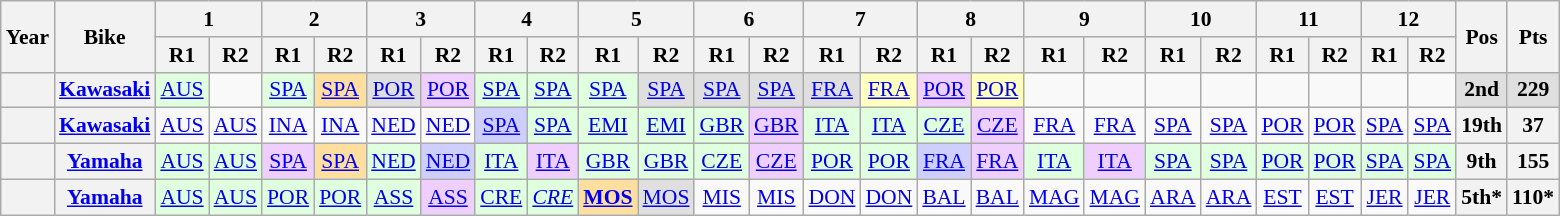<table class="wikitable" style="text-align:center; font-size:90%;">
<tr>
<th rowspan="2">Year</th>
<th rowspan="2">Bike</th>
<th colspan="2">1</th>
<th colspan="2">2</th>
<th colspan="2">3</th>
<th colspan="2">4</th>
<th colspan="2">5</th>
<th colspan="2">6</th>
<th colspan="2">7</th>
<th colspan="2">8</th>
<th colspan="2">9</th>
<th colspan="2">10</th>
<th colspan="2">11</th>
<th colspan="2">12</th>
<th rowspan="2">Pos</th>
<th rowspan="2">Pts</th>
</tr>
<tr>
<th>R1</th>
<th>R2</th>
<th>R1</th>
<th>R2</th>
<th>R1</th>
<th>R2</th>
<th>R1</th>
<th>R2</th>
<th>R1</th>
<th>R2</th>
<th>R1</th>
<th>R2</th>
<th>R1</th>
<th>R2</th>
<th>R1</th>
<th>R2</th>
<th>R1</th>
<th>R2</th>
<th>R1</th>
<th>R2</th>
<th>R1</th>
<th>R2</th>
<th>R1</th>
<th>R2</th>
</tr>
<tr>
<th></th>
<th><a href='#'>Kawasaki</a></th>
<td style="background:#DFFFDF;"><a href='#'>AUS</a><br></td>
<td></td>
<td style="background:#DFFFDF;"><a href='#'>SPA</a><br></td>
<td style="background:#FFDF9F;"><a href='#'>SPA</a><br></td>
<td style="background:#DFDFDF;"><a href='#'>POR</a><br></td>
<td style="background:#EFCFFF;"><a href='#'>POR</a><br></td>
<td style="background:#DFFFDF;"><a href='#'>SPA</a><br></td>
<td style="background:#DFFFDF;"><a href='#'>SPA</a><br></td>
<td style="background:#DFFFDF;"><a href='#'>SPA</a><br></td>
<td style="background:#DFDFDF;"><a href='#'>SPA</a><br></td>
<td style="background:#DFDFDF;"><a href='#'>SPA</a><br></td>
<td style="background:#DFDFDF;"><a href='#'>SPA</a><br></td>
<td style="background:#DFDFDF;"><a href='#'>FRA</a><br></td>
<td style="background:#FFFFBF;"><a href='#'>FRA</a><br></td>
<td style="background:#EFCFFF;"><a href='#'>POR</a><br></td>
<td style="background:#FFFFBF;"><a href='#'>POR</a><br></td>
<td></td>
<td></td>
<td></td>
<td></td>
<td></td>
<td></td>
<td></td>
<td></td>
<th style="background:#DFDFDF;">2nd</th>
<th style="background:#DFDFDF;">229</th>
</tr>
<tr>
<th></th>
<th><a href='#'>Kawasaki</a></th>
<td><a href='#'>AUS</a></td>
<td><a href='#'>AUS</a></td>
<td><a href='#'>INA</a></td>
<td><a href='#'>INA</a></td>
<td><a href='#'>NED</a></td>
<td><a href='#'>NED</a></td>
<td style="background:#CFCFFF;"><a href='#'>SPA</a><br></td>
<td style="background:#DFFFDF;"><a href='#'>SPA</a><br></td>
<td style="background:#DFFFDF;"><a href='#'>EMI</a><br></td>
<td style="background:#DFFFDF;"><a href='#'>EMI</a><br></td>
<td style="background:#DFFFDF;"><a href='#'>GBR</a><br></td>
<td style="background:#EFCFFF;"><a href='#'>GBR</a><br></td>
<td style="background:#DFFFDF;"><a href='#'>ITA</a><br></td>
<td style="background:#DFFFDF;"><a href='#'>ITA</a><br></td>
<td style="background:#DFFFDF;"><a href='#'>CZE</a><br></td>
<td style="background:#EFCFFF;"><a href='#'>CZE</a><br></td>
<td><a href='#'>FRA</a></td>
<td><a href='#'>FRA</a></td>
<td><a href='#'>SPA</a></td>
<td><a href='#'>SPA</a></td>
<td><a href='#'>POR</a></td>
<td><a href='#'>POR</a></td>
<td><a href='#'>SPA</a></td>
<td><a href='#'>SPA</a></td>
<th>19th</th>
<th>37</th>
</tr>
<tr>
<th></th>
<th><a href='#'>Yamaha</a></th>
<td style="background:#DFFFDF;"><a href='#'>AUS</a><br></td>
<td style="background:#DFFFDF;"><a href='#'>AUS</a><br></td>
<td style="background:#EFCFFF;"><a href='#'>SPA</a><br></td>
<td style="background:#FFDF9F;"><a href='#'>SPA</a><br></td>
<td style="background:#DFFFDF;"><a href='#'>NED</a><br></td>
<td style="background:#CFCFFF;"><a href='#'>NED</a><br></td>
<td style="background:#DFFFDF;"><a href='#'>ITA</a><br></td>
<td style="background:#EFCFFF;"><a href='#'>ITA</a><br></td>
<td style="background:#DFFFDF;"><a href='#'>GBR</a><br></td>
<td style="background:#DFFFDF;"><a href='#'>GBR</a><br></td>
<td style="background:#DFFFDF;"><a href='#'>CZE</a><br></td>
<td style="background:#EFCFFF;"><a href='#'>CZE</a><br></td>
<td style="background:#DFFFDF;"><a href='#'>POR</a><br></td>
<td style="background:#DFFFDF;"><a href='#'>POR</a><br></td>
<td style="background:#CFCFFF;"><a href='#'>FRA</a><br></td>
<td style="background:#EFCFFF;"><a href='#'>FRA</a><br></td>
<td style="background:#DFFFDF;"><a href='#'>ITA</a><br></td>
<td style="background:#EFCFFF;"><a href='#'>ITA</a><br></td>
<td style="background:#DFFFDF;"><a href='#'>SPA</a><br></td>
<td style="background:#DFFFDF;"><a href='#'>SPA</a><br></td>
<td style="background:#DFFFDF;"><a href='#'>POR</a><br></td>
<td style="background:#DFFFDF;"><a href='#'>POR</a><br></td>
<td style="background:#DFFFDF;"><a href='#'>SPA</a><br></td>
<td style="background:#DFFFDF;"><a href='#'>SPA</a><br></td>
<th>9th</th>
<th>155</th>
</tr>
<tr>
<th></th>
<th><a href='#'>Yamaha</a></th>
<td style="background:#DFFFDF;"><a href='#'>AUS</a><br></td>
<td style="background:#DFFFDF;"><a href='#'>AUS</a><br></td>
<td style="background:#DFFFDF;"><a href='#'>POR</a><br></td>
<td style="background:#DFFFDF;"><a href='#'>POR</a><br></td>
<td style="background:#DFFFDF;"><a href='#'>ASS</a><br></td>
<td style="background:#EFCFFF;"><a href='#'>ASS</a><br></td>
<td style="background:#DFFFDF;"><a href='#'>CRE</a><br></td>
<td style="background:#DFFFDF;"><em><a href='#'>CRE</a></em><br></td>
<td style="background:#FFDF9F;"><strong><a href='#'>MOS</a></strong><br></td>
<td style="background:#DFDFDF;"><a href='#'>MOS</a><br></td>
<td style="background:#;"><a href='#'>MIS</a><br></td>
<td style="background:#;"><a href='#'>MIS</a><br></td>
<td style="background:#;"><a href='#'>DON</a><br></td>
<td style="background:#;"><a href='#'>DON</a><br></td>
<td style="background:#;"><a href='#'>BAL</a><br></td>
<td style="background:#;"><a href='#'>BAL</a><br></td>
<td style="background:#;"><a href='#'>MAG</a><br></td>
<td style="background:#;"><a href='#'>MAG</a><br></td>
<td style="background:#;"><a href='#'>ARA</a><br></td>
<td style="background:#;"><a href='#'>ARA</a><br></td>
<td style="background:#;"><a href='#'>EST</a><br></td>
<td style="background:#;"><a href='#'>EST</a><br></td>
<td style="background:#;"><a href='#'>JER</a><br></td>
<td style="background:#;"><a href='#'>JER</a><br></td>
<th>5th*</th>
<th>110*</th>
</tr>
</table>
